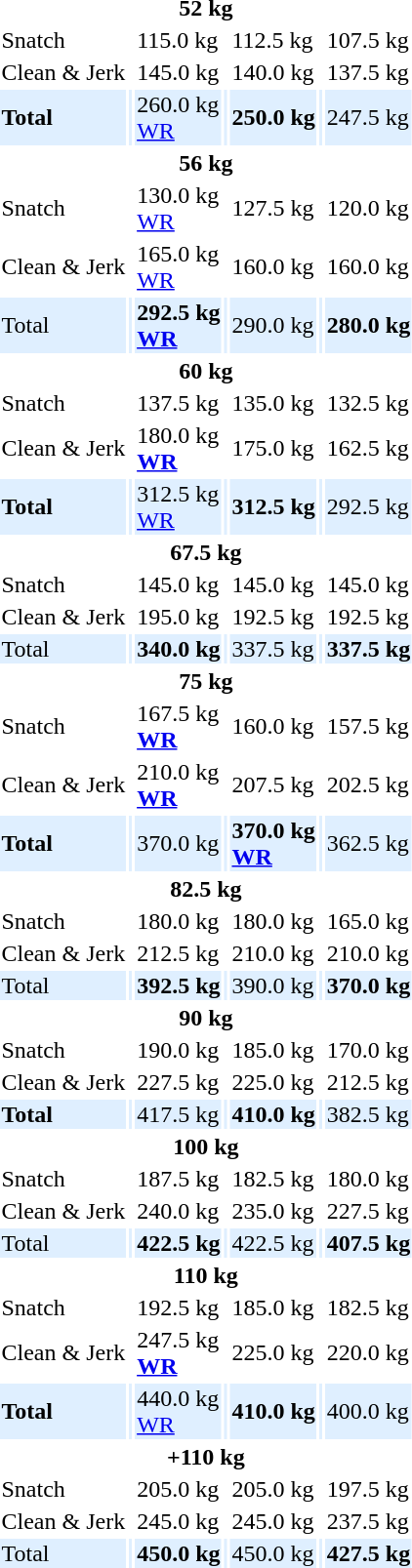<table>
<tr>
<th colspan=7>52 kg</th>
</tr>
<tr>
<td>Snatch</td>
<td></td>
<td>115.0 kg</td>
<td></td>
<td>112.5 kg</td>
<td></td>
<td>107.5 kg</td>
</tr>
<tr>
<td>Clean & Jerk</td>
<td></td>
<td>145.0 kg</td>
<td></td>
<td>140.0 kg</td>
<td></td>
<td>137.5 kg</td>
</tr>
<tr bgcolor=#dfefff>
<td><strong>Total</strong></td>
<td><strong></td>
<td></strong>260.0 kg<strong><br></strong><a href='#'>WR</a><strong></td>
<td></strong></td>
<td><strong>250.0 kg</strong></td>
<td><strong></td>
<td></strong>247.5 kg<strong></td>
</tr>
<tr>
<th colspan=7>56 kg</th>
</tr>
<tr>
<td>Snatch</td>
<td></td>
<td>130.0 kg<br></strong><a href='#'>WR</a><strong></td>
<td></td>
<td>127.5 kg</td>
<td></td>
<td>120.0 kg</td>
</tr>
<tr>
<td>Clean & Jerk</td>
<td></td>
<td>165.0 kg<br></strong><a href='#'>WR</a><strong></td>
<td></td>
<td>160.0 kg</td>
<td></td>
<td>160.0 kg</td>
</tr>
<tr bgcolor=#dfefff>
<td></strong>Total<strong></td>
<td></strong></td>
<td><strong>292.5 kg</strong><br><strong><a href='#'>WR</a></strong></td>
<td><strong></td>
<td></strong>290.0 kg<strong></td>
<td></strong></td>
<td><strong>280.0 kg</strong></td>
</tr>
<tr>
<th colspan=7>60 kg</th>
</tr>
<tr>
<td>Snatch</td>
<td></td>
<td>137.5 kg</td>
<td></td>
<td>135.0 kg</td>
<td></td>
<td>132.5 kg</td>
</tr>
<tr>
<td>Clean & Jerk</td>
<td></td>
<td>180.0 kg<br><strong><a href='#'>WR</a></strong></td>
<td></td>
<td>175.0 kg</td>
<td></td>
<td>162.5 kg</td>
</tr>
<tr bgcolor=#dfefff>
<td><strong>Total</strong></td>
<td><strong></td>
<td></strong>312.5 kg<strong><br></strong><a href='#'>WR</a><strong></td>
<td></strong></td>
<td><strong>312.5 kg</strong></td>
<td><strong></td>
<td></strong>292.5 kg<strong></td>
</tr>
<tr>
<th colspan=7>67.5 kg</th>
</tr>
<tr>
<td>Snatch</td>
<td></td>
<td>145.0 kg</td>
<td></td>
<td>145.0 kg</td>
<td></td>
<td>145.0 kg</td>
</tr>
<tr>
<td>Clean & Jerk</td>
<td></td>
<td>195.0 kg</td>
<td></td>
<td>192.5 kg</td>
<td></td>
<td>192.5 kg</td>
</tr>
<tr bgcolor=#dfefff>
<td></strong>Total<strong></td>
<td></strong></td>
<td><strong>340.0 kg</strong></td>
<td><strong></td>
<td></strong>337.5 kg<strong></td>
<td></strong></td>
<td><strong>337.5 kg</strong></td>
</tr>
<tr>
<th colspan=7>75 kg</th>
</tr>
<tr>
<td>Snatch</td>
<td></td>
<td>167.5 kg<br><strong><a href='#'>WR</a></strong></td>
<td></td>
<td>160.0 kg</td>
<td></td>
<td>157.5 kg</td>
</tr>
<tr>
<td>Clean & Jerk</td>
<td></td>
<td>210.0 kg<br><strong><a href='#'>WR</a></strong></td>
<td></td>
<td>207.5 kg</td>
<td></td>
<td>202.5 kg</td>
</tr>
<tr bgcolor=#dfefff>
<td><strong>Total</strong></td>
<td><strong></td>
<td></strong>370.0 kg<strong></td>
<td></strong></td>
<td><strong>370.0 kg</strong><br><strong><a href='#'>WR</a></strong></td>
<td><strong></td>
<td></strong>362.5 kg<strong></td>
</tr>
<tr>
<th colspan=7>82.5 kg</th>
</tr>
<tr>
<td>Snatch</td>
<td></td>
<td>180.0 kg</td>
<td></td>
<td>180.0 kg</td>
<td></td>
<td>165.0 kg</td>
</tr>
<tr>
<td>Clean & Jerk</td>
<td></td>
<td>212.5 kg</td>
<td></td>
<td>210.0 kg</td>
<td></td>
<td>210.0 kg</td>
</tr>
<tr bgcolor=#dfefff>
<td></strong>Total<strong></td>
<td></strong></td>
<td><strong>392.5 kg</strong></td>
<td><strong></td>
<td></strong>390.0 kg<strong></td>
<td></strong></td>
<td><strong>370.0 kg</strong></td>
</tr>
<tr>
<th colspan=7>90 kg</th>
</tr>
<tr>
<td>Snatch</td>
<td></td>
<td>190.0 kg</td>
<td></td>
<td>185.0 kg</td>
<td></td>
<td>170.0 kg</td>
</tr>
<tr>
<td>Clean & Jerk</td>
<td></td>
<td>227.5 kg</td>
<td></td>
<td>225.0 kg</td>
<td></td>
<td>212.5 kg</td>
</tr>
<tr bgcolor=#dfefff>
<td><strong>Total</strong></td>
<td><strong></td>
<td></strong>417.5 kg<strong></td>
<td></strong></td>
<td><strong>410.0 kg</strong></td>
<td><strong></td>
<td></strong>382.5 kg<strong></td>
</tr>
<tr>
<th colspan=7>100 kg</th>
</tr>
<tr>
<td>Snatch</td>
<td></td>
<td>187.5 kg</td>
<td></td>
<td>182.5 kg</td>
<td></td>
<td>180.0 kg</td>
</tr>
<tr>
<td>Clean & Jerk</td>
<td></td>
<td>240.0 kg</td>
<td></td>
<td>235.0 kg</td>
<td></td>
<td>227.5 kg</td>
</tr>
<tr bgcolor=#dfefff>
<td></strong>Total<strong></td>
<td></strong></td>
<td><strong>422.5 kg</strong></td>
<td><strong></td>
<td></strong>422.5 kg<strong></td>
<td></strong></td>
<td><strong>407.5 kg</strong></td>
</tr>
<tr>
<th colspan=7>110 kg</th>
</tr>
<tr>
<td>Snatch</td>
<td></td>
<td>192.5 kg</td>
<td></td>
<td>185.0 kg</td>
<td></td>
<td>182.5 kg</td>
</tr>
<tr>
<td>Clean & Jerk</td>
<td></td>
<td>247.5 kg<br><strong><a href='#'>WR</a></strong></td>
<td></td>
<td>225.0 kg</td>
<td></td>
<td>220.0 kg</td>
</tr>
<tr bgcolor=#dfefff>
<td><strong>Total</strong></td>
<td><strong></td>
<td></strong>440.0 kg<strong><br></strong><a href='#'>WR</a><strong></td>
<td></strong></td>
<td><strong>410.0 kg</strong></td>
<td><strong></td>
<td></strong>400.0 kg<strong></td>
</tr>
<tr>
<th colspan=7>+110 kg</th>
</tr>
<tr>
<td>Snatch</td>
<td></td>
<td>205.0 kg</td>
<td></td>
<td>205.0 kg</td>
<td></td>
<td>197.5 kg</td>
</tr>
<tr>
<td>Clean & Jerk</td>
<td></td>
<td>245.0 kg</td>
<td></td>
<td>245.0 kg</td>
<td></td>
<td>237.5 kg</td>
</tr>
<tr bgcolor=#dfefff>
<td></strong>Total<strong></td>
<td></strong></td>
<td><strong>450.0 kg</strong></td>
<td><strong></td>
<td></strong>450.0 kg<strong></td>
<td></strong></td>
<td><strong>427.5 kg</strong></td>
</tr>
</table>
